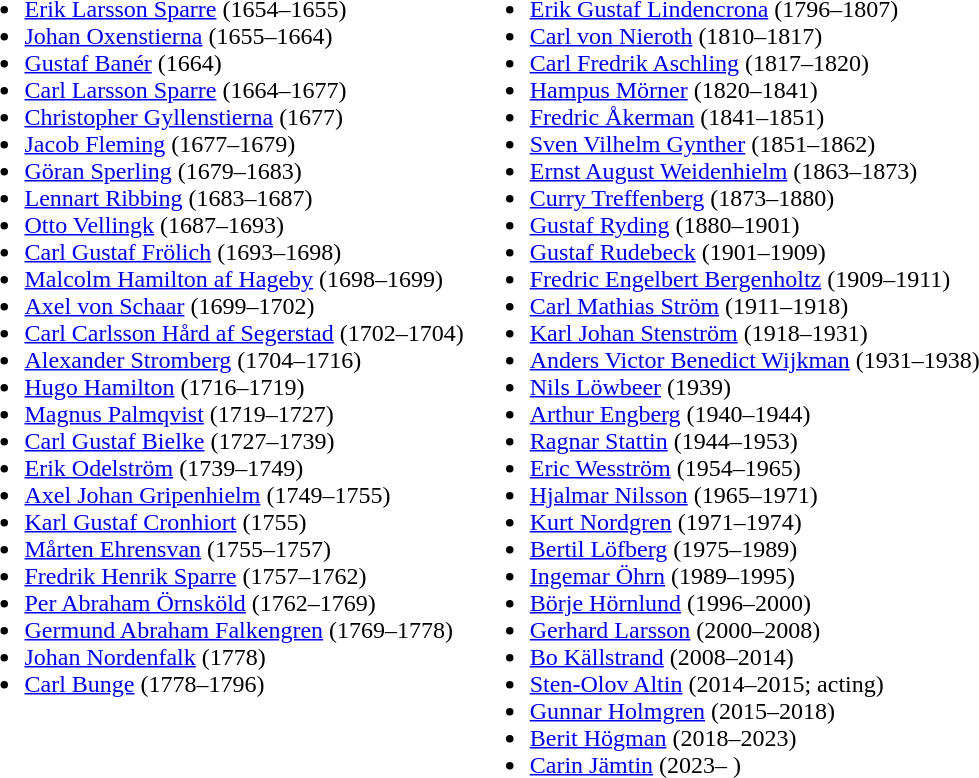<table style="background:transparent;">
<tr style="vertical-align:top;">
<td><br><ul><li><a href='#'>Erik Larsson Sparre</a> (1654–1655)</li><li><a href='#'>Johan Oxenstierna</a> (1655–1664)</li><li><a href='#'>Gustaf Banér</a> (1664)</li><li><a href='#'>Carl Larsson Sparre</a> (1664–1677)</li><li><a href='#'>Christopher Gyllenstierna</a> (1677)</li><li><a href='#'>Jacob Fleming</a> (1677–1679)</li><li><a href='#'>Göran Sperling</a> (1679–1683)</li><li><a href='#'>Lennart Ribbing</a> (1683–1687)</li><li><a href='#'>Otto Vellingk</a> (1687–1693)</li><li><a href='#'>Carl Gustaf Frölich</a> (1693–1698)</li><li><a href='#'>Malcolm Hamilton af Hageby</a> (1698–1699)</li><li><a href='#'>Axel von Schaar</a> (1699–1702)</li><li><a href='#'>Carl Carlsson Hård af Segerstad</a> (1702–1704)</li><li><a href='#'>Alexander Stromberg</a> (1704–1716)</li><li><a href='#'>Hugo Hamilton</a> (1716–1719)</li><li><a href='#'>Magnus Palmqvist</a> (1719–1727)</li><li><a href='#'>Carl Gustaf Bielke</a> (1727–1739)</li><li><a href='#'>Erik Odelström</a> (1739–1749)</li><li><a href='#'>Axel Johan Gripenhielm</a> (1749–1755)</li><li><a href='#'>Karl Gustaf Cronhiort</a> (1755)</li><li><a href='#'>Mårten Ehrensvan</a> (1755–1757)</li><li><a href='#'>Fredrik Henrik Sparre</a> (1757–1762)</li><li><a href='#'>Per Abraham Örnsköld</a> (1762–1769)</li><li><a href='#'>Germund Abraham Falkengren</a> (1769–1778)</li><li><a href='#'>Johan Nordenfalk</a> (1778)</li><li><a href='#'>Carl Bunge</a> (1778–1796)</li></ul></td>
<td><br><ul><li><a href='#'>Erik Gustaf Lindencrona</a> (1796–1807)</li><li><a href='#'>Carl von Nieroth</a> (1810–1817)</li><li><a href='#'>Carl Fredrik Aschling</a> (1817–1820)</li><li><a href='#'>Hampus Mörner</a> (1820–1841)</li><li><a href='#'>Fredric Åkerman</a> (1841–1851)</li><li><a href='#'>Sven Vilhelm Gynther</a> (1851–1862)</li><li><a href='#'>Ernst August Weidenhielm</a> (1863–1873)</li><li><a href='#'>Curry Treffenberg</a> (1873–1880)</li><li><a href='#'>Gustaf Ryding</a> (1880–1901)</li><li><a href='#'>Gustaf Rudebeck</a> (1901–1909)</li><li><a href='#'>Fredric Engelbert Bergenholtz</a> (1909–1911)</li><li><a href='#'>Carl Mathias Ström</a> (1911–1918)</li><li><a href='#'>Karl Johan Stenström</a> (1918–1931)</li><li><a href='#'>Anders Victor Benedict Wijkman</a> (1931–1938)</li><li><a href='#'>Nils Löwbeer</a> (1939)</li><li><a href='#'>Arthur Engberg</a> (1940–1944)</li><li><a href='#'>Ragnar Stattin</a> (1944–1953)</li><li><a href='#'>Eric Wesström</a> (1954–1965)</li><li><a href='#'>Hjalmar Nilsson</a> (1965–1971)</li><li><a href='#'>Kurt Nordgren</a> (1971–1974)</li><li><a href='#'>Bertil Löfberg</a> (1975–1989)</li><li><a href='#'>Ingemar Öhrn</a> (1989–1995)</li><li><a href='#'>Börje Hörnlund</a> (1996–2000)</li><li><a href='#'>Gerhard Larsson</a> (2000–2008)</li><li><a href='#'>Bo Källstrand</a> (2008–2014)</li><li><a href='#'>Sten-Olov Altin</a> (2014–2015; acting)</li><li><a href='#'>Gunnar Holmgren</a> (2015–2018)</li><li><a href='#'>Berit Högman</a> (2018–2023)</li><li><a href='#'>Carin Jämtin</a> (2023– )</li></ul></td>
</tr>
</table>
